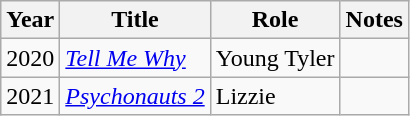<table class="wikitable sortable">
<tr>
<th>Year</th>
<th>Title</th>
<th>Role</th>
<th class="unsortable">Notes</th>
</tr>
<tr>
<td>2020</td>
<td><em><a href='#'>Tell Me Why</a></em></td>
<td>Young Tyler</td>
<td></td>
</tr>
<tr>
<td>2021</td>
<td><em><a href='#'>Psychonauts 2</a></em></td>
<td>Lizzie</td>
<td></td>
</tr>
</table>
